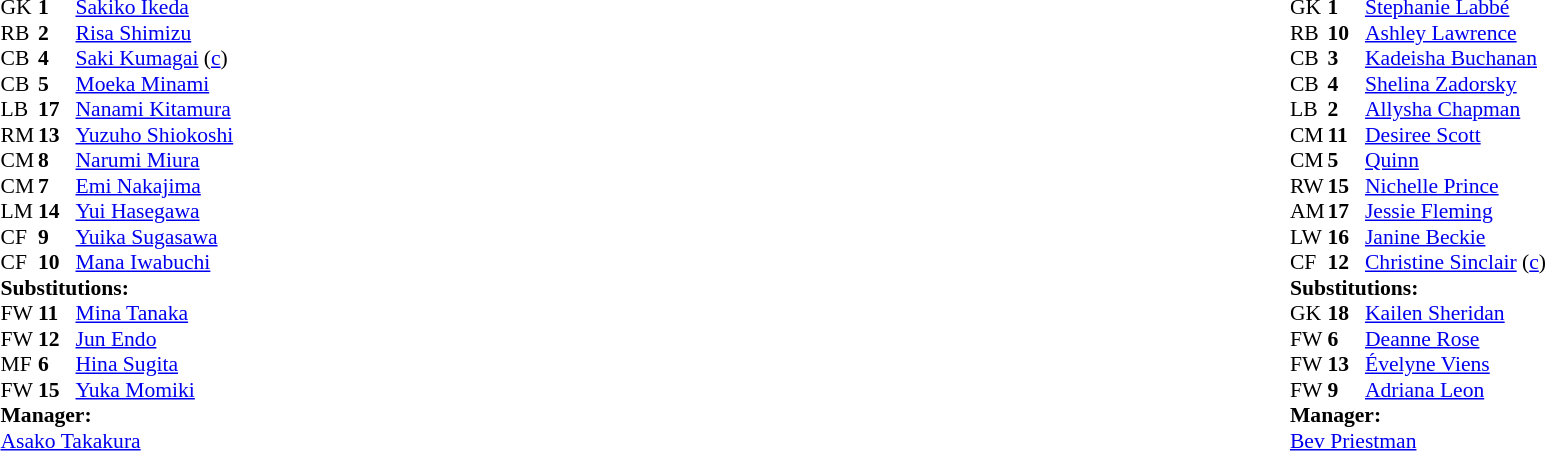<table width="100%">
<tr>
<td valign="top" width="40%"><br><table style="font-size:90%" cellspacing="0" cellpadding="0">
<tr>
<th width=25></th>
<th width=25></th>
</tr>
<tr>
<td>GK</td>
<td><strong>1</strong></td>
<td><a href='#'>Sakiko Ikeda</a></td>
</tr>
<tr>
<td>RB</td>
<td><strong>2</strong></td>
<td><a href='#'>Risa Shimizu</a></td>
</tr>
<tr>
<td>CB</td>
<td><strong>4</strong></td>
<td><a href='#'>Saki Kumagai</a> (<a href='#'>c</a>)</td>
</tr>
<tr>
<td>CB</td>
<td><strong>5</strong></td>
<td><a href='#'>Moeka Minami</a></td>
</tr>
<tr>
<td>LB</td>
<td><strong>17</strong></td>
<td><a href='#'>Nanami Kitamura</a></td>
</tr>
<tr>
<td>RM</td>
<td><strong>13</strong></td>
<td><a href='#'>Yuzuho Shiokoshi</a></td>
<td></td>
<td></td>
</tr>
<tr>
<td>CM</td>
<td><strong>8</strong></td>
<td><a href='#'>Narumi Miura</a></td>
</tr>
<tr>
<td>CM</td>
<td><strong>7</strong></td>
<td><a href='#'>Emi Nakajima</a></td>
<td></td>
<td></td>
</tr>
<tr>
<td>LM</td>
<td><strong>14</strong></td>
<td><a href='#'>Yui Hasegawa</a></td>
<td></td>
<td></td>
</tr>
<tr>
<td>CF</td>
<td><strong>9</strong></td>
<td><a href='#'>Yuika Sugasawa</a></td>
<td></td>
<td></td>
</tr>
<tr>
<td>CF</td>
<td><strong>10</strong></td>
<td><a href='#'>Mana Iwabuchi</a></td>
</tr>
<tr>
<td colspan=3><strong>Substitutions:</strong></td>
</tr>
<tr>
<td>FW</td>
<td><strong>11</strong></td>
<td><a href='#'>Mina Tanaka</a></td>
<td></td>
<td></td>
</tr>
<tr>
<td>FW</td>
<td><strong>12</strong></td>
<td><a href='#'>Jun Endo</a></td>
<td></td>
<td></td>
</tr>
<tr>
<td>MF</td>
<td><strong>6</strong></td>
<td><a href='#'>Hina Sugita</a></td>
<td></td>
<td></td>
</tr>
<tr>
<td>FW</td>
<td><strong>15</strong></td>
<td><a href='#'>Yuka Momiki</a></td>
<td></td>
<td></td>
</tr>
<tr>
<td colspan=3><strong>Manager:</strong></td>
</tr>
<tr>
<td colspan=3><a href='#'>Asako Takakura</a></td>
</tr>
</table>
</td>
<td valign="top"></td>
<td valign="top" width="50%"><br><table style="font-size:90%; margin:auto" cellspacing="0" cellpadding="0">
<tr>
<th width=25></th>
<th width=25></th>
</tr>
<tr>
<td>GK</td>
<td><strong>1</strong></td>
<td><a href='#'>Stephanie Labbé</a></td>
<td></td>
<td></td>
</tr>
<tr>
<td>RB</td>
<td><strong>10</strong></td>
<td><a href='#'>Ashley Lawrence</a></td>
</tr>
<tr>
<td>CB</td>
<td><strong>3</strong></td>
<td><a href='#'>Kadeisha Buchanan</a></td>
</tr>
<tr>
<td>CB</td>
<td><strong>4</strong></td>
<td><a href='#'>Shelina Zadorsky</a></td>
</tr>
<tr>
<td>LB</td>
<td><strong>2</strong></td>
<td><a href='#'>Allysha Chapman</a></td>
</tr>
<tr>
<td>CM</td>
<td><strong>11</strong></td>
<td><a href='#'>Desiree Scott</a></td>
</tr>
<tr>
<td>CM</td>
<td><strong>5</strong></td>
<td><a href='#'>Quinn</a></td>
<td></td>
<td></td>
</tr>
<tr>
<td>RW</td>
<td><strong>15</strong></td>
<td><a href='#'>Nichelle Prince</a></td>
<td></td>
<td></td>
</tr>
<tr>
<td>AM</td>
<td><strong>17</strong></td>
<td><a href='#'>Jessie Fleming</a></td>
</tr>
<tr>
<td>LW</td>
<td><strong>16</strong></td>
<td><a href='#'>Janine Beckie</a></td>
</tr>
<tr>
<td>CF</td>
<td><strong>12</strong></td>
<td><a href='#'>Christine Sinclair</a> (<a href='#'>c</a>)</td>
<td></td>
<td></td>
</tr>
<tr>
<td colspan=3><strong>Substitutions:</strong></td>
</tr>
<tr>
<td>GK</td>
<td><strong>18</strong></td>
<td><a href='#'>Kailen Sheridan</a></td>
<td></td>
<td></td>
</tr>
<tr>
<td>FW</td>
<td><strong>6</strong></td>
<td><a href='#'>Deanne Rose</a></td>
<td></td>
<td></td>
</tr>
<tr>
<td>FW</td>
<td><strong>13</strong></td>
<td><a href='#'>Évelyne Viens</a></td>
<td></td>
<td></td>
</tr>
<tr>
<td>FW</td>
<td><strong>9</strong></td>
<td><a href='#'>Adriana Leon</a></td>
<td></td>
<td></td>
</tr>
<tr>
<td colspan=3><strong>Manager:</strong></td>
</tr>
<tr>
<td colspan=3> <a href='#'>Bev Priestman</a></td>
</tr>
</table>
</td>
</tr>
</table>
